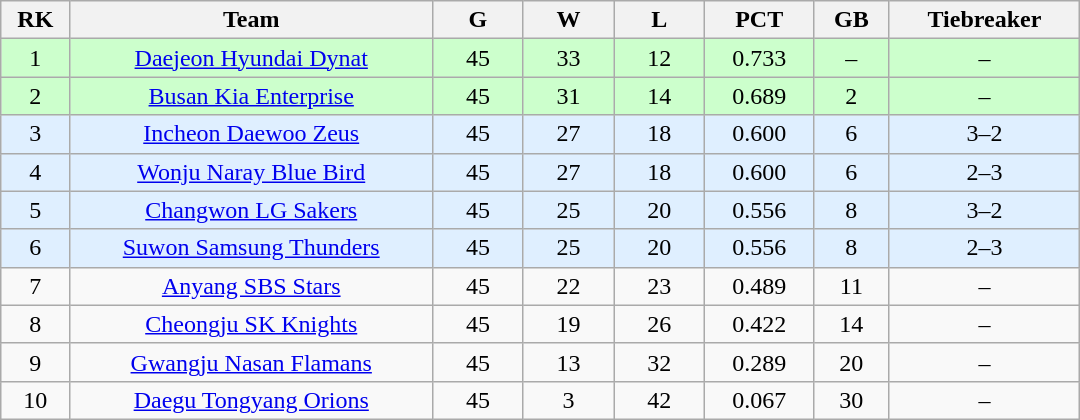<table class="wikitable" width="57%" style="text-align:center;">
<tr>
<th width=3%>RK</th>
<th width=20%>Team</th>
<th width=5%>G</th>
<th width=5%>W</th>
<th width=5%>L</th>
<th width=6%>PCT</th>
<th width=4%>GB</th>
<th width=9%>Tiebreaker</th>
</tr>
<tr align=center; bgcolor=#ccffcc>
<td>1</td>
<td><a href='#'>Daejeon Hyundai Dynat</a></td>
<td>45</td>
<td>33</td>
<td>12</td>
<td>0.733</td>
<td>–</td>
<td>–</td>
</tr>
<tr align=center; bgcolor=#ccffcc>
<td>2</td>
<td><a href='#'>Busan Kia Enterprise</a></td>
<td>45</td>
<td>31</td>
<td>14</td>
<td>0.689</td>
<td>2</td>
<td>–</td>
</tr>
<tr align=center; bgcolor=#dfefff>
<td>3</td>
<td><a href='#'>Incheon Daewoo Zeus</a></td>
<td>45</td>
<td>27</td>
<td>18</td>
<td>0.600</td>
<td>6</td>
<td>3–2</td>
</tr>
<tr align=center; bgcolor=#dfefff>
<td>4</td>
<td><a href='#'>Wonju Naray Blue Bird</a></td>
<td>45</td>
<td>27</td>
<td>18</td>
<td>0.600</td>
<td>6</td>
<td>2–3</td>
</tr>
<tr align=center; bgcolor=#dfefff>
<td>5</td>
<td><a href='#'>Changwon LG Sakers</a></td>
<td>45</td>
<td>25</td>
<td>20</td>
<td>0.556</td>
<td>8</td>
<td>3–2</td>
</tr>
<tr align=center; bgcolor=#dfefff>
<td>6</td>
<td><a href='#'>Suwon Samsung Thunders</a></td>
<td>45</td>
<td>25</td>
<td>20</td>
<td>0.556</td>
<td>8</td>
<td>2–3</td>
</tr>
<tr align=center>
<td>7</td>
<td><a href='#'>Anyang SBS Stars</a></td>
<td>45</td>
<td>22</td>
<td>23</td>
<td>0.489</td>
<td>11</td>
<td>–</td>
</tr>
<tr align=center>
<td>8</td>
<td><a href='#'>Cheongju SK Knights</a></td>
<td>45</td>
<td>19</td>
<td>26</td>
<td>0.422</td>
<td>14</td>
<td>–</td>
</tr>
<tr align=center>
<td>9</td>
<td><a href='#'>Gwangju Nasan Flamans</a></td>
<td>45</td>
<td>13</td>
<td>32</td>
<td>0.289</td>
<td>20</td>
<td>–</td>
</tr>
<tr align=center>
<td>10</td>
<td><a href='#'>Daegu Tongyang Orions</a></td>
<td>45</td>
<td>3</td>
<td>42</td>
<td>0.067</td>
<td>30</td>
<td>–</td>
</tr>
</table>
